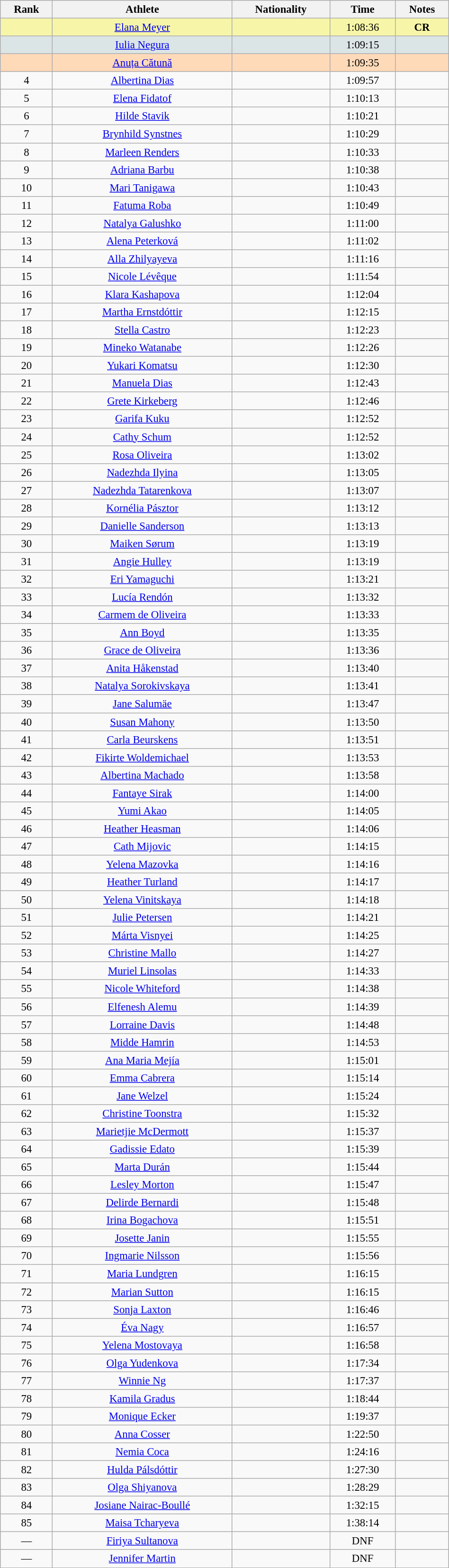<table class="wikitable sortable" style=" text-align:center; font-size:95%;" width="50%">
<tr>
<th>Rank</th>
<th>Athlete</th>
<th>Nationality</th>
<th>Time</th>
<th>Notes</th>
</tr>
<tr bgcolor="#F7F6A8">
<td align=center></td>
<td><a href='#'>Elana Meyer</a></td>
<td></td>
<td>1:08:36</td>
<td><strong>CR</strong></td>
</tr>
<tr bgcolor="#DCE5E5">
<td align=center></td>
<td><a href='#'>Iulia Negura</a></td>
<td></td>
<td>1:09:15</td>
<td></td>
</tr>
<tr bgcolor="#FFDAB9">
<td align=center></td>
<td><a href='#'>Anuța Cătună</a></td>
<td></td>
<td>1:09:35</td>
<td></td>
</tr>
<tr>
<td align=center>4</td>
<td><a href='#'>Albertina Dias</a></td>
<td></td>
<td>1:09:57</td>
<td></td>
</tr>
<tr>
<td align=center>5</td>
<td><a href='#'>Elena Fidatof</a></td>
<td></td>
<td>1:10:13</td>
<td></td>
</tr>
<tr>
<td align=center>6</td>
<td><a href='#'>Hilde Stavik</a></td>
<td></td>
<td>1:10:21</td>
<td></td>
</tr>
<tr>
<td align=center>7</td>
<td><a href='#'>Brynhild Synstnes</a></td>
<td></td>
<td>1:10:29</td>
<td></td>
</tr>
<tr>
<td align=center>8</td>
<td><a href='#'>Marleen Renders</a></td>
<td></td>
<td>1:10:33</td>
<td></td>
</tr>
<tr>
<td align=center>9</td>
<td><a href='#'>Adriana Barbu</a></td>
<td></td>
<td>1:10:38</td>
<td></td>
</tr>
<tr>
<td align=center>10</td>
<td><a href='#'>Mari Tanigawa</a></td>
<td></td>
<td>1:10:43</td>
<td></td>
</tr>
<tr>
<td align=center>11</td>
<td><a href='#'>Fatuma Roba</a></td>
<td></td>
<td>1:10:49</td>
<td></td>
</tr>
<tr>
<td align=center>12</td>
<td><a href='#'>Natalya Galushko</a></td>
<td></td>
<td>1:11:00</td>
<td></td>
</tr>
<tr>
<td align=center>13</td>
<td><a href='#'>Alena Peterková</a></td>
<td></td>
<td>1:11:02</td>
<td></td>
</tr>
<tr>
<td align=center>14</td>
<td><a href='#'>Alla Zhilyayeva</a></td>
<td></td>
<td>1:11:16</td>
<td></td>
</tr>
<tr>
<td align=center>15</td>
<td><a href='#'>Nicole Lévêque</a></td>
<td></td>
<td>1:11:54</td>
<td></td>
</tr>
<tr>
<td align=center>16</td>
<td><a href='#'>Klara Kashapova</a></td>
<td></td>
<td>1:12:04</td>
<td></td>
</tr>
<tr>
<td align=center>17</td>
<td><a href='#'>Martha Ernstdóttir</a></td>
<td></td>
<td>1:12:15</td>
<td></td>
</tr>
<tr>
<td align=center>18</td>
<td><a href='#'>Stella Castro</a></td>
<td></td>
<td>1:12:23</td>
<td></td>
</tr>
<tr>
<td align=center>19</td>
<td><a href='#'>Mineko Watanabe</a></td>
<td></td>
<td>1:12:26</td>
<td></td>
</tr>
<tr>
<td align=center>20</td>
<td><a href='#'>Yukari Komatsu</a></td>
<td></td>
<td>1:12:30</td>
<td></td>
</tr>
<tr>
<td align=center>21</td>
<td><a href='#'>Manuela Dias</a></td>
<td></td>
<td>1:12:43</td>
<td></td>
</tr>
<tr>
<td align=center>22</td>
<td><a href='#'>Grete Kirkeberg</a></td>
<td></td>
<td>1:12:46</td>
<td></td>
</tr>
<tr>
<td align=center>23</td>
<td><a href='#'>Garifa Kuku</a></td>
<td></td>
<td>1:12:52</td>
<td></td>
</tr>
<tr>
<td align=center>24</td>
<td><a href='#'>Cathy Schum</a></td>
<td></td>
<td>1:12:52</td>
<td></td>
</tr>
<tr>
<td align=center>25</td>
<td><a href='#'>Rosa Oliveira</a></td>
<td></td>
<td>1:13:02</td>
<td></td>
</tr>
<tr>
<td align=center>26</td>
<td><a href='#'>Nadezhda Ilyina</a></td>
<td></td>
<td>1:13:05</td>
<td></td>
</tr>
<tr>
<td align=center>27</td>
<td><a href='#'>Nadezhda Tatarenkova</a></td>
<td></td>
<td>1:13:07</td>
<td></td>
</tr>
<tr>
<td align=center>28</td>
<td><a href='#'>Kornélia Pásztor</a></td>
<td></td>
<td>1:13:12</td>
<td></td>
</tr>
<tr>
<td align=center>29</td>
<td><a href='#'>Danielle Sanderson</a></td>
<td></td>
<td>1:13:13</td>
<td></td>
</tr>
<tr>
<td align=center>30</td>
<td><a href='#'>Maiken Sørum</a></td>
<td></td>
<td>1:13:19</td>
<td></td>
</tr>
<tr>
<td align=center>31</td>
<td><a href='#'>Angie Hulley</a></td>
<td></td>
<td>1:13:19</td>
<td></td>
</tr>
<tr>
<td align=center>32</td>
<td><a href='#'>Eri Yamaguchi</a></td>
<td></td>
<td>1:13:21</td>
<td></td>
</tr>
<tr>
<td align=center>33</td>
<td><a href='#'>Lucía Rendón</a></td>
<td></td>
<td>1:13:32</td>
<td></td>
</tr>
<tr>
<td align=center>34</td>
<td><a href='#'>Carmem de Oliveira</a></td>
<td></td>
<td>1:13:33</td>
<td></td>
</tr>
<tr>
<td align=center>35</td>
<td><a href='#'>Ann Boyd</a></td>
<td></td>
<td>1:13:35</td>
<td></td>
</tr>
<tr>
<td align=center>36</td>
<td><a href='#'>Grace de Oliveira</a></td>
<td></td>
<td>1:13:36</td>
<td></td>
</tr>
<tr>
<td align=center>37</td>
<td><a href='#'>Anita Håkenstad</a></td>
<td></td>
<td>1:13:40</td>
<td></td>
</tr>
<tr>
<td align=center>38</td>
<td><a href='#'>Natalya Sorokivskaya</a></td>
<td></td>
<td>1:13:41</td>
<td></td>
</tr>
<tr>
<td align=center>39</td>
<td><a href='#'>Jane Salumäe</a></td>
<td></td>
<td>1:13:47</td>
<td></td>
</tr>
<tr>
<td align=center>40</td>
<td><a href='#'>Susan Mahony</a></td>
<td></td>
<td>1:13:50</td>
<td></td>
</tr>
<tr>
<td align=center>41</td>
<td><a href='#'>Carla Beurskens</a></td>
<td></td>
<td>1:13:51</td>
<td></td>
</tr>
<tr>
<td align=center>42</td>
<td><a href='#'>Fikirte Woldemichael</a></td>
<td></td>
<td>1:13:53</td>
<td></td>
</tr>
<tr>
<td align=center>43</td>
<td><a href='#'>Albertina Machado</a></td>
<td></td>
<td>1:13:58</td>
<td></td>
</tr>
<tr>
<td align=center>44</td>
<td><a href='#'>Fantaye Sirak</a></td>
<td></td>
<td>1:14:00</td>
<td></td>
</tr>
<tr>
<td align=center>45</td>
<td><a href='#'>Yumi Akao</a></td>
<td></td>
<td>1:14:05</td>
<td></td>
</tr>
<tr>
<td align=center>46</td>
<td><a href='#'>Heather Heasman</a></td>
<td></td>
<td>1:14:06</td>
<td></td>
</tr>
<tr>
<td align=center>47</td>
<td><a href='#'>Cath Mijovic</a></td>
<td></td>
<td>1:14:15</td>
<td></td>
</tr>
<tr>
<td align=center>48</td>
<td><a href='#'>Yelena Mazovka</a></td>
<td></td>
<td>1:14:16</td>
<td></td>
</tr>
<tr>
<td align=center>49</td>
<td><a href='#'>Heather Turland</a></td>
<td></td>
<td>1:14:17</td>
<td></td>
</tr>
<tr>
<td align=center>50</td>
<td><a href='#'>Yelena Vinitskaya</a></td>
<td></td>
<td>1:14:18</td>
<td></td>
</tr>
<tr>
<td align=center>51</td>
<td><a href='#'>Julie Petersen</a></td>
<td></td>
<td>1:14:21</td>
<td></td>
</tr>
<tr>
<td align=center>52</td>
<td><a href='#'>Márta Visnyei</a></td>
<td></td>
<td>1:14:25</td>
<td></td>
</tr>
<tr>
<td align=center>53</td>
<td><a href='#'>Christine Mallo</a></td>
<td></td>
<td>1:14:27</td>
<td></td>
</tr>
<tr>
<td align=center>54</td>
<td><a href='#'>Muriel Linsolas</a></td>
<td></td>
<td>1:14:33</td>
<td></td>
</tr>
<tr>
<td align=center>55</td>
<td><a href='#'>Nicole Whiteford</a></td>
<td></td>
<td>1:14:38</td>
<td></td>
</tr>
<tr>
<td align=center>56</td>
<td><a href='#'>Elfenesh Alemu</a></td>
<td></td>
<td>1:14:39</td>
<td></td>
</tr>
<tr>
<td align=center>57</td>
<td><a href='#'>Lorraine Davis</a></td>
<td></td>
<td>1:14:48</td>
<td></td>
</tr>
<tr>
<td align=center>58</td>
<td><a href='#'>Midde Hamrin</a></td>
<td></td>
<td>1:14:53</td>
<td></td>
</tr>
<tr>
<td align=center>59</td>
<td><a href='#'>Ana Maria Mejía</a></td>
<td></td>
<td>1:15:01</td>
<td></td>
</tr>
<tr>
<td align=center>60</td>
<td><a href='#'>Emma Cabrera</a></td>
<td></td>
<td>1:15:14</td>
<td></td>
</tr>
<tr>
<td align=center>61</td>
<td><a href='#'>Jane Welzel</a></td>
<td></td>
<td>1:15:24</td>
<td></td>
</tr>
<tr>
<td align=center>62</td>
<td><a href='#'>Christine Toonstra</a></td>
<td></td>
<td>1:15:32</td>
<td></td>
</tr>
<tr>
<td align=center>63</td>
<td><a href='#'>Marietjie McDermott</a></td>
<td></td>
<td>1:15:37</td>
<td></td>
</tr>
<tr>
<td align=center>64</td>
<td><a href='#'>Gadissie Edato</a></td>
<td></td>
<td>1:15:39</td>
<td></td>
</tr>
<tr>
<td align=center>65</td>
<td><a href='#'>Marta Durán</a></td>
<td></td>
<td>1:15:44</td>
<td></td>
</tr>
<tr>
<td align=center>66</td>
<td><a href='#'>Lesley Morton</a></td>
<td></td>
<td>1:15:47</td>
<td></td>
</tr>
<tr>
<td align=center>67</td>
<td><a href='#'>Delirde Bernardi</a></td>
<td></td>
<td>1:15:48</td>
<td></td>
</tr>
<tr>
<td align=center>68</td>
<td><a href='#'>Irina Bogachova</a></td>
<td></td>
<td>1:15:51</td>
<td></td>
</tr>
<tr>
<td align=center>69</td>
<td><a href='#'>Josette Janin</a></td>
<td></td>
<td>1:15:55</td>
<td></td>
</tr>
<tr>
<td align=center>70</td>
<td><a href='#'>Ingmarie Nilsson</a></td>
<td></td>
<td>1:15:56</td>
<td></td>
</tr>
<tr>
<td align=center>71</td>
<td><a href='#'>Maria Lundgren</a></td>
<td></td>
<td>1:16:15</td>
<td></td>
</tr>
<tr>
<td align=center>72</td>
<td><a href='#'>Marian Sutton</a></td>
<td></td>
<td>1:16:15</td>
<td></td>
</tr>
<tr>
<td align=center>73</td>
<td><a href='#'>Sonja Laxton</a></td>
<td></td>
<td>1:16:46</td>
<td></td>
</tr>
<tr>
<td align=center>74</td>
<td><a href='#'>Éva Nagy</a></td>
<td></td>
<td>1:16:57</td>
<td></td>
</tr>
<tr>
<td align=center>75</td>
<td><a href='#'>Yelena Mostovaya</a></td>
<td></td>
<td>1:16:58</td>
<td></td>
</tr>
<tr>
<td align=center>76</td>
<td><a href='#'>Olga Yudenkova</a></td>
<td></td>
<td>1:17:34</td>
<td></td>
</tr>
<tr>
<td align=center>77</td>
<td><a href='#'>Winnie Ng</a></td>
<td></td>
<td>1:17:37</td>
<td></td>
</tr>
<tr>
<td align=center>78</td>
<td><a href='#'>Kamila Gradus</a></td>
<td></td>
<td>1:18:44</td>
<td></td>
</tr>
<tr>
<td align=center>79</td>
<td><a href='#'>Monique Ecker</a></td>
<td></td>
<td>1:19:37</td>
<td></td>
</tr>
<tr>
<td align=center>80</td>
<td><a href='#'>Anna Cosser</a></td>
<td></td>
<td>1:22:50</td>
<td></td>
</tr>
<tr>
<td align=center>81</td>
<td><a href='#'>Nemia Coca</a></td>
<td></td>
<td>1:24:16</td>
<td></td>
</tr>
<tr>
<td align=center>82</td>
<td><a href='#'>Hulda Pálsdóttir</a></td>
<td></td>
<td>1:27:30</td>
<td></td>
</tr>
<tr>
<td align=center>83</td>
<td><a href='#'>Olga Shiyanova</a></td>
<td></td>
<td>1:28:29</td>
<td></td>
</tr>
<tr>
<td align=center>84</td>
<td><a href='#'>Josiane Nairac-Boullé</a></td>
<td></td>
<td>1:32:15</td>
<td></td>
</tr>
<tr>
<td align=center>85</td>
<td><a href='#'>Maisa Tcharyeva</a></td>
<td></td>
<td>1:38:14</td>
<td></td>
</tr>
<tr>
<td align=center>—</td>
<td><a href='#'>Firiya Sultanova</a></td>
<td></td>
<td>DNF</td>
<td></td>
</tr>
<tr>
<td align=center>—</td>
<td><a href='#'>Jennifer Martin</a></td>
<td></td>
<td>DNF</td>
<td></td>
</tr>
</table>
